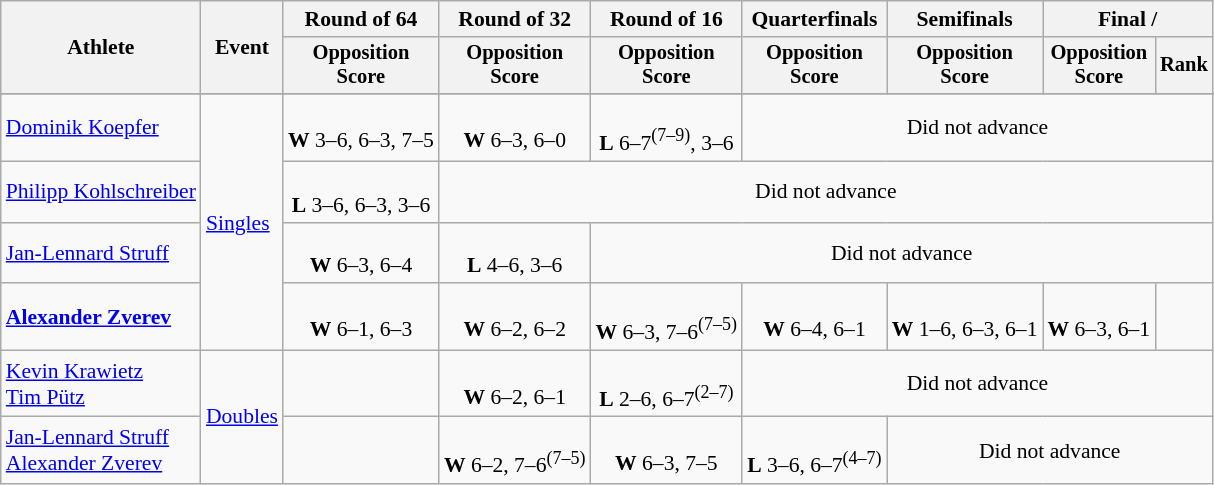<table class=wikitable style="font-size:90%">
<tr>
<th rowspan="2">Athlete</th>
<th rowspan="2">Event</th>
<th>Round of 64</th>
<th>Round of 32</th>
<th>Round of 16</th>
<th>Quarterfinals</th>
<th>Semifinals</th>
<th colspan=2>Final / </th>
</tr>
<tr style="font-size:95%">
<th>Opposition<br>Score</th>
<th>Opposition<br>Score</th>
<th>Opposition<br>Score</th>
<th>Opposition<br>Score</th>
<th>Opposition<br>Score</th>
<th>Opposition<br>Score</th>
<th>Rank</th>
</tr>
<tr align=center>
</tr>
<tr align=center>
<td align=left><a href='#'>Dominik Koepfer</a></td>
<td align=left rowspan="4"><a href='#'>Singles</a></td>
<td><br><strong>W</strong> 3–6, 6–3, 7–5</td>
<td><br><strong>W</strong> 6–3, 6–0</td>
<td><br><strong>L</strong> 6–7<sup>(7–9)</sup>, 3–6</td>
<td colspan=4>Did not advance</td>
</tr>
<tr align=center>
<td align=left><a href='#'>Philipp Kohlschreiber</a></td>
<td><br><strong>L</strong> 3–6, 6–3, 3–6</td>
<td colspan=6>Did not advance</td>
</tr>
<tr align=center>
<td align=left><a href='#'>Jan-Lennard Struff</a></td>
<td><br><strong>W</strong> 6–3, 6–4</td>
<td><br><strong>L</strong> 4–6, 3–6</td>
<td colspan=5>Did not advance</td>
</tr>
<tr align=center>
<td align=left><strong><a href='#'>Alexander Zverev</a></strong></td>
<td><br><strong>W</strong> 6–1, 6–3</td>
<td><br><strong>W</strong> 6–2, 6–2</td>
<td><br><strong>W</strong> 6–3, 7–6<sup>(7–5)</sup></td>
<td><br><strong>W</strong> 6–4, 6–1</td>
<td><br><strong>W</strong> 1–6, 6–3, 6–1</td>
<td><br><strong>W</strong> 6–3, 6–1</td>
<td></td>
</tr>
<tr align=center>
<td align=left><a href='#'>Kevin Krawietz</a><br><a href='#'>Tim Pütz</a></td>
<td align=left rowspan="2"><a href='#'>Doubles</a></td>
<td></td>
<td><br><strong>W</strong> 6–2, 6–1</td>
<td><br><strong>L</strong> 2–6, 6–7<sup>(2–7)</sup></td>
<td colspan=4>Did not advance</td>
</tr>
<tr align=center>
<td align=left><a href='#'>Jan-Lennard Struff</a><br><a href='#'>Alexander Zverev</a></td>
<td></td>
<td><br><strong>W</strong> 6–2, 7–6<sup>(7–5)</sup></td>
<td><br><strong>W</strong> 6–3, 7–5</td>
<td><br><strong>L</strong> 3–6, 6–7<sup>(4–7)</sup></td>
<td colspan=3>Did not advance</td>
</tr>
</table>
